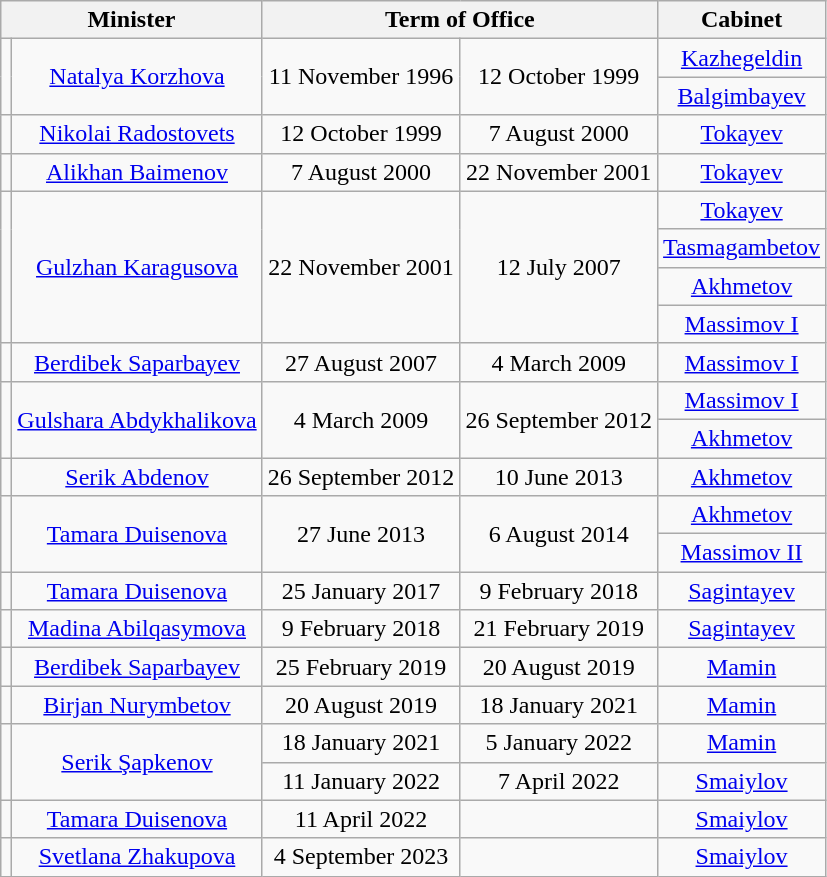<table class="wikitable" style="text-align:center;">
<tr>
<th colspan="2">Minister</th>
<th colspan="2">Term of Office</th>
<th colspan="2">Cabinet</th>
</tr>
<tr>
<td rowspan="2"></td>
<td rowspan="2"><a href='#'>Natalya Korzhova</a></td>
<td rowspan="2">11 November 1996</td>
<td rowspan="2">12 October 1999</td>
<td><a href='#'>Kazhegeldin</a></td>
</tr>
<tr>
<td><a href='#'>Balgimbayev</a></td>
</tr>
<tr>
<td></td>
<td><a href='#'>Nikolai Radostovets</a></td>
<td>12 October 1999</td>
<td>7 August 2000</td>
<td><a href='#'>Tokayev</a></td>
</tr>
<tr>
<td></td>
<td><a href='#'>Alikhan Baimenov</a></td>
<td>7 August 2000</td>
<td>22 November 2001</td>
<td><a href='#'>Tokayev</a></td>
</tr>
<tr>
<td rowspan="4"></td>
<td rowspan="4"><a href='#'>Gulzhan Karagusova</a></td>
<td rowspan="4">22 November 2001</td>
<td rowspan="4">12 July 2007</td>
<td><a href='#'>Tokayev</a></td>
</tr>
<tr>
<td><a href='#'>Tasmagambetov</a></td>
</tr>
<tr>
<td><a href='#'>Akhmetov</a></td>
</tr>
<tr>
<td><a href='#'>Massimov I</a></td>
</tr>
<tr>
<td></td>
<td><a href='#'>Berdibek Saparbayev</a></td>
<td>27 August 2007</td>
<td>4 March 2009</td>
<td><a href='#'>Massimov I</a></td>
</tr>
<tr>
<td rowspan="2"></td>
<td rowspan="2"><a href='#'>Gulshara Abdykhalikova</a></td>
<td rowspan="2">4 March 2009</td>
<td rowspan="2">26 September 2012</td>
<td><a href='#'>Massimov I</a></td>
</tr>
<tr>
<td><a href='#'>Akhmetov</a></td>
</tr>
<tr>
<td></td>
<td><a href='#'>Serik Abdenov</a></td>
<td>26 September 2012</td>
<td>10 June 2013</td>
<td><a href='#'>Akhmetov</a></td>
</tr>
<tr>
<td rowspan="2"></td>
<td rowspan="2"><a href='#'>Tamara Duisenova</a></td>
<td rowspan="2">27 June 2013</td>
<td rowspan="2">6 August 2014</td>
<td><a href='#'>Akhmetov</a></td>
</tr>
<tr>
<td><a href='#'>Massimov II</a></td>
</tr>
<tr>
<td></td>
<td><a href='#'>Tamara Duisenova</a></td>
<td>25 January 2017</td>
<td>9 February 2018</td>
<td><a href='#'>Sagintayev</a></td>
</tr>
<tr>
<td></td>
<td><a href='#'>Madina Abilqasymova</a></td>
<td>9 February 2018</td>
<td>21 February 2019</td>
<td><a href='#'>Sagintayev</a></td>
</tr>
<tr>
<td></td>
<td><a href='#'>Berdibek Saparbayev</a></td>
<td>25 February 2019</td>
<td>20 August 2019</td>
<td><a href='#'>Mamin</a></td>
</tr>
<tr>
<td></td>
<td><a href='#'>Birjan Nurymbetov</a></td>
<td>20 August 2019</td>
<td>18 January 2021</td>
<td><a href='#'>Mamin</a></td>
</tr>
<tr>
<td rowspan="2"></td>
<td rowspan="2"><a href='#'>Serik Şapkenov</a></td>
<td>18 January 2021</td>
<td>5 January 2022</td>
<td><a href='#'>Mamin</a></td>
</tr>
<tr>
<td>11 January 2022</td>
<td>7 April 2022</td>
<td><a href='#'>Smaiylov</a></td>
</tr>
<tr>
<td></td>
<td><a href='#'>Tamara Duisenova</a></td>
<td>11 April 2022</td>
<td></td>
<td><a href='#'>Smaiylov</a></td>
</tr>
<tr>
<td></td>
<td><a href='#'>Svetlana Zhakupova</a></td>
<td>4 September 2023</td>
<td></td>
<td><a href='#'>Smaiylov</a></td>
</tr>
</table>
